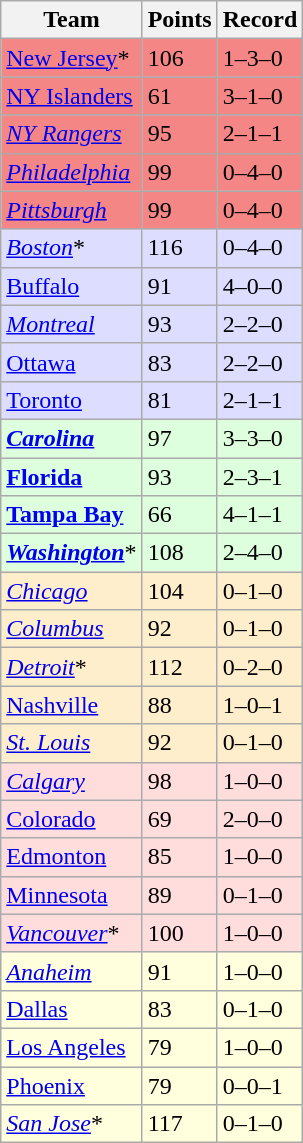<table class="wikitable sortable">
<tr>
<th>Team</th>
<th>Points</th>
<th>Record</th>
</tr>
<tr style="background:#F48686">
<td><a href='#'>New Jersey</a>*</td>
<td>106</td>
<td>1–3–0</td>
</tr>
<tr style="background:#F48686">
<td><a href='#'>NY Islanders</a></td>
<td>61</td>
<td>3–1–0</td>
</tr>
<tr style="background:#F48686">
<td><em><a href='#'>NY Rangers</a></em></td>
<td>95</td>
<td>2–1–1</td>
</tr>
<tr style="background:#F48686">
<td><em><a href='#'>Philadelphia</a></em></td>
<td>99</td>
<td>0–4–0</td>
</tr>
<tr style="background:#F48686">
<td><em><a href='#'>Pittsburgh</a></em></td>
<td>99</td>
<td>0–4–0</td>
</tr>
<tr style="background:#DDDDFF">
<td><em><a href='#'>Boston</a></em>*</td>
<td>116</td>
<td>0–4–0</td>
</tr>
<tr style="background:#DDDDFF">
<td><a href='#'>Buffalo</a></td>
<td>91</td>
<td>4–0–0</td>
</tr>
<tr style="background:#DDDDFF">
<td><em><a href='#'>Montreal</a></em></td>
<td>93</td>
<td>2–2–0</td>
</tr>
<tr style="background:#DDDDFF">
<td><a href='#'>Ottawa</a></td>
<td>83</td>
<td>2–2–0</td>
</tr>
<tr style="background:#DDDDFF">
<td><a href='#'>Toronto</a></td>
<td>81</td>
<td>2–1–1</td>
</tr>
<tr style="background:#DDFFDD">
<td><strong><em><a href='#'>Carolina</a></em></strong></td>
<td>97</td>
<td>3–3–0</td>
</tr>
<tr style="background:#DDFFDD">
<td><strong><a href='#'>Florida</a></strong></td>
<td>93</td>
<td>2–3–1</td>
</tr>
<tr style="background:#DDFFDD">
<td><strong><a href='#'>Tampa Bay</a></strong></td>
<td>66</td>
<td>4–1–1</td>
</tr>
<tr style="background:#DDFFDD">
<td><strong><em><a href='#'>Washington</a></em></strong>*</td>
<td>108</td>
<td>2–4–0</td>
</tr>
<tr style="background:#FFEECC">
<td><em><a href='#'>Chicago</a></em></td>
<td>104</td>
<td>0–1–0</td>
</tr>
<tr style="background:#FFEECC">
<td><em><a href='#'>Columbus</a></em></td>
<td>92</td>
<td>0–1–0</td>
</tr>
<tr style="background:#FFEECC">
<td><em><a href='#'>Detroit</a></em>*</td>
<td>112</td>
<td>0–2–0</td>
</tr>
<tr style="background:#FFEECC">
<td><a href='#'>Nashville</a></td>
<td>88</td>
<td>1–0–1</td>
</tr>
<tr style="background:#FFEECC">
<td><em><a href='#'>St. Louis</a></em></td>
<td>92</td>
<td>0–1–0</td>
</tr>
<tr style="background:#FFDDDD">
<td><em><a href='#'>Calgary</a></em></td>
<td>98</td>
<td>1–0–0</td>
</tr>
<tr style="background:#FFDDDD">
<td><a href='#'>Colorado</a></td>
<td>69</td>
<td>2–0–0</td>
</tr>
<tr style="background:#FFDDDD">
<td><a href='#'>Edmonton</a></td>
<td>85</td>
<td>1–0–0</td>
</tr>
<tr style="background:#FFDDDD">
<td><a href='#'>Minnesota</a></td>
<td>89</td>
<td>0–1–0</td>
</tr>
<tr style="background:#FFDDDD">
<td><em><a href='#'>Vancouver</a></em>*</td>
<td>100</td>
<td>1–0–0</td>
</tr>
<tr style="background:#FFFFDD">
<td><em><a href='#'>Anaheim</a></em></td>
<td>91</td>
<td>1–0–0</td>
</tr>
<tr style="background:#FFFFDD">
<td><a href='#'>Dallas</a></td>
<td>83</td>
<td>0–1–0</td>
</tr>
<tr style="background:#FFFFDD">
<td><a href='#'>Los Angeles</a></td>
<td>79</td>
<td>1–0–0</td>
</tr>
<tr style="background:#FFFFDD">
<td><a href='#'>Phoenix</a></td>
<td>79</td>
<td>0–0–1</td>
</tr>
<tr style="background:#FFFFDD">
<td><em><a href='#'>San Jose</a></em>*</td>
<td>117</td>
<td>0–1–0</td>
</tr>
</table>
